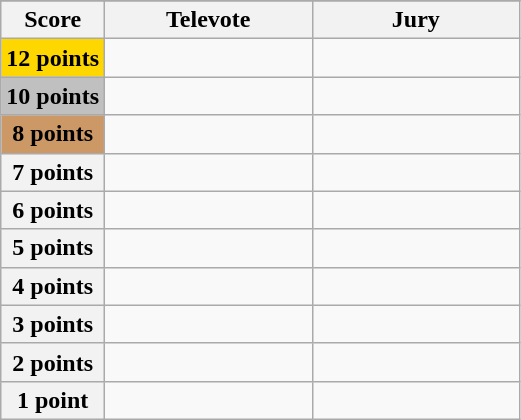<table class="wikitable">
<tr>
</tr>
<tr>
<th scope="col" width="20%">Score</th>
<th scope="col" width="40%">Televote</th>
<th scope="col" width="40%">Jury</th>
</tr>
<tr>
<th scope="row" style="background:gold">12 points</th>
<td></td>
<td></td>
</tr>
<tr>
<th scope="row" style="background:silver">10 points</th>
<td></td>
<td></td>
</tr>
<tr>
<th scope="row" style="background:#CC9966">8 points</th>
<td></td>
<td></td>
</tr>
<tr>
<th scope="row">7 points</th>
<td></td>
<td></td>
</tr>
<tr>
<th scope="row">6 points</th>
<td></td>
<td></td>
</tr>
<tr>
<th scope="row">5 points</th>
<td></td>
<td></td>
</tr>
<tr>
<th scope="row">4 points</th>
<td></td>
<td></td>
</tr>
<tr>
<th scope="row">3 points</th>
<td></td>
<td></td>
</tr>
<tr>
<th scope="row">2 points</th>
<td></td>
<td></td>
</tr>
<tr>
<th scope="row">1 point</th>
<td></td>
<td></td>
</tr>
</table>
